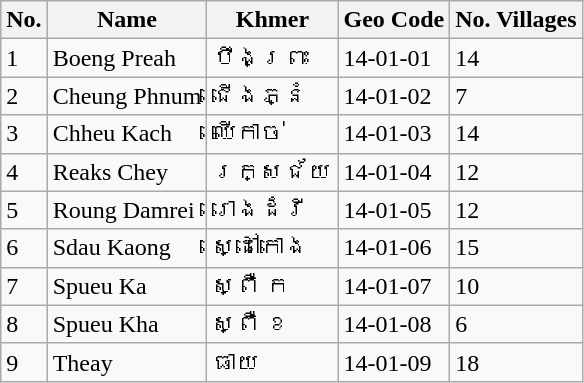<table class="wikitable">
<tr>
<th>No.</th>
<th>Name</th>
<th>Khmer</th>
<th>Geo Code</th>
<th>No. Villages</th>
</tr>
<tr>
<td>1</td>
<td>Boeng Preah</td>
<td>បឹងព្រះ</td>
<td>14-01-01</td>
<td>14</td>
</tr>
<tr>
<td>2</td>
<td>Cheung Phnum</td>
<td>ជើងភ្នំ</td>
<td>14-01-02</td>
<td>7</td>
</tr>
<tr>
<td>3</td>
<td>Chheu Kach</td>
<td>ឈើកាច់</td>
<td>14-01-03</td>
<td>14</td>
</tr>
<tr>
<td>4</td>
<td>Reaks Chey</td>
<td>រក្សជ័យ</td>
<td>14-01-04</td>
<td>12</td>
</tr>
<tr>
<td>5</td>
<td>Roung Damrei</td>
<td>រោងដំរី</td>
<td>14-01-05</td>
<td>12</td>
</tr>
<tr>
<td>6</td>
<td>Sdau Kaong</td>
<td>ស្ដៅកោង</td>
<td>14-01-06</td>
<td>15</td>
</tr>
<tr>
<td>7</td>
<td>Spueu Ka</td>
<td>ស្ពឺ ក</td>
<td>14-01-07</td>
<td>10</td>
</tr>
<tr>
<td>8</td>
<td>Spueu Kha</td>
<td>ស្ពឺ ខ</td>
<td>14-01-08</td>
<td>6</td>
</tr>
<tr>
<td>9</td>
<td>Theay</td>
<td>ធាយ</td>
<td>14-01-09</td>
<td>18</td>
</tr>
</table>
